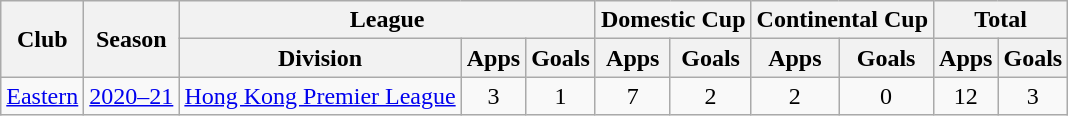<table class="wikitable" style="text-align:center;">
<tr>
<th rowspan="2">Club</th>
<th rowspan="2">Season</th>
<th colspan="3">League</th>
<th colspan="2">Domestic Cup</th>
<th colspan="2">Continental Cup</th>
<th colspan="2">Total</th>
</tr>
<tr>
<th>Division</th>
<th>Apps</th>
<th>Goals</th>
<th>Apps</th>
<th>Goals</th>
<th>Apps</th>
<th>Goals</th>
<th>Apps</th>
<th>Goals</th>
</tr>
<tr>
<td><a href='#'>Eastern</a></td>
<td><a href='#'>2020–21</a></td>
<td><a href='#'>Hong Kong Premier League</a></td>
<td>3</td>
<td>1</td>
<td>7</td>
<td>2</td>
<td>2</td>
<td>0</td>
<td>12</td>
<td>3</td>
</tr>
</table>
